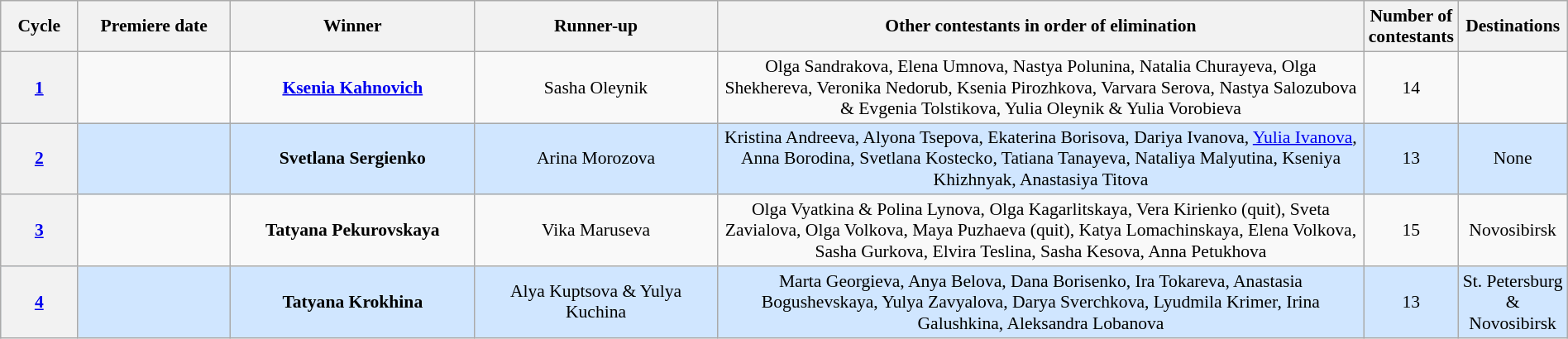<table class="wikitable" style="font-size:90%; width:100%; text-align: center;">
<tr>
<th style="width:5%;">Cycle</th>
<th style="width:10%;">Premiere date</th>
<th width=16%>Winner</th>
<th width=16%>Runner-up</th>
<th style="width:43%;">Other contestants in order of elimination</th>
<th style="width:3%;">Number of contestants</th>
<th style="width:8%;">Destinations</th>
</tr>
<tr>
<th><a href='#'>1</a></th>
<td></td>
<td><strong><a href='#'>Ksenia Kahnovich</a></strong></td>
<td>Sasha Oleynik</td>
<td>Olga Sandrakova, Elena Umnova, Nastya Polunina, Natalia Churayeva, Olga Shekhereva, Veronika Nedorub, Ksenia Pirozhkova, Varvara Serova, Nastya Salozubova & Evgenia Tolstikova, Yulia Oleynik & Yulia Vorobieva</td>
<td>14</td>
<td></td>
</tr>
<tr style="background: #D0E6FF;">
<th><a href='#'>2</a></th>
<td></td>
<td><strong>Svetlana Sergienko</strong></td>
<td>Arina Morozova</td>
<td>Kristina Andreeva, Alyona Tsepova, Ekaterina Borisova, Dariya Ivanova, <a href='#'>Yulia Ivanova</a>, Anna Borodina, Svetlana Kostecko, Tatiana Tanayeva, Nataliya Malyutina, Kseniya Khizhnyak, Anastasiya Titova</td>
<td>13</td>
<td>None</td>
</tr>
<tr>
<th><a href='#'>3</a></th>
<td></td>
<td><strong>Tatyana Pekurovskaya</strong></td>
<td>Vika Maruseva</td>
<td>Olga Vyatkina & Polina Lynova, Olga Kagarlitskaya, Vera Kirienko (quit), Sveta Zavialova, Olga Volkova, Maya Puzhaeva (quit), Katya Lomachinskaya, Elena Volkova, Sasha Gurkova, Elvira Teslina, Sasha Kesova, Anna Petukhova</td>
<td>15</td>
<td>Novosibirsk</td>
</tr>
<tr style="background: #D0E6FF;">
<th><a href='#'>4</a></th>
<td></td>
<td><strong>Tatyana Krokhina</strong></td>
<td>Alya Kuptsova & Yulya Kuchina</td>
<td>Marta Georgieva, Anya Belova, Dana Borisenko, Ira Tokareva, Anastasia Bogushevskaya, Yulya Zavyalova, Darya Sverchkova, Lyudmila Krimer, Irina Galushkina, Aleksandra Lobanova</td>
<td>13</td>
<td>St. Petersburg<br> & Novosibirsk</td>
</tr>
</table>
